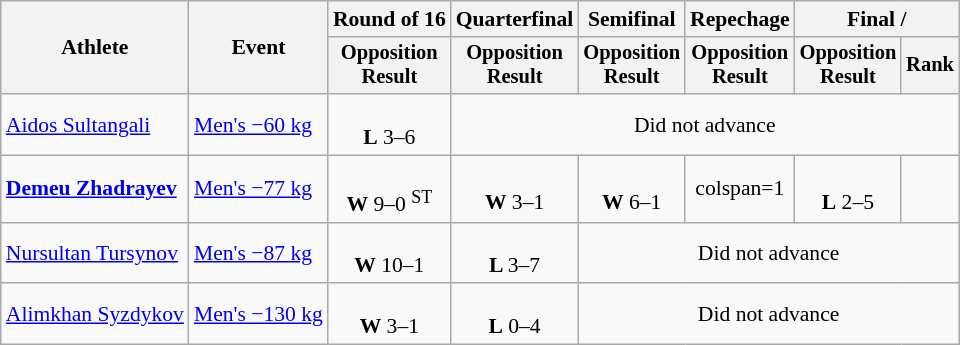<table class="wikitable" style="font-size:90%">
<tr>
<th rowspan=2>Athlete</th>
<th rowspan=2>Event</th>
<th>Round of 16</th>
<th>Quarterfinal</th>
<th>Semifinal</th>
<th>Repechage</th>
<th colspan=2>Final / </th>
</tr>
<tr style="font-size: 95%">
<th>Opposition<br>Result</th>
<th>Opposition<br>Result</th>
<th>Opposition<br>Result</th>
<th>Opposition<br>Result</th>
<th>Opposition<br>Result</th>
<th>Rank</th>
</tr>
<tr align=center>
<td align=left><a href='#'>Aidos Sultangali</a></td>
<td align=left><a href='#'>Men's −60 kg</a></td>
<td><br><strong>L</strong> 3–6</td>
<td colspan="5" align="center">Did not advance</td>
</tr>
<tr align=center>
<td align=left><strong><a href='#'>Demeu Zhadrayev</a></strong></td>
<td align=left><a href='#'>Men's −77 kg</a></td>
<td><br><strong>W</strong> 9–0 <sup>ST</sup></td>
<td><br> <strong>W</strong> 3–1</td>
<td><br> <strong>W</strong> 6–1</td>
<td>colspan=1 </td>
<td><br> <strong>L</strong> 2–5</td>
<td></td>
</tr>
<tr align=center>
<td align=left><a href='#'>Nursultan Tursynov</a></td>
<td align=left><a href='#'>Men's −87 kg</a></td>
<td><br> <strong>W</strong> 10–1</td>
<td><br><strong>L </strong> 3–7</td>
<td colspan=4>Did not advance</td>
</tr>
<tr align=center>
<td align=left><a href='#'>Alimkhan Syzdykov</a></td>
<td align=left><a href='#'>Men's −130 kg</a></td>
<td><br> <strong>W</strong> 3–1</td>
<td><br> <strong>L</strong> 0–4</td>
<td colspan="4" align="center">Did not advance</td>
</tr>
</table>
